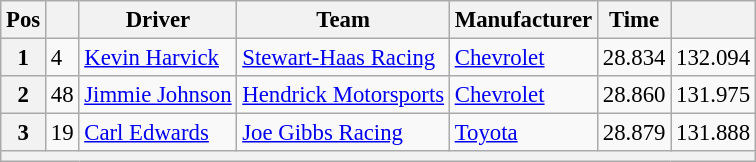<table class="wikitable" style="font-size:95%">
<tr>
<th>Pos</th>
<th></th>
<th>Driver</th>
<th>Team</th>
<th>Manufacturer</th>
<th>Time</th>
<th></th>
</tr>
<tr>
<th>1</th>
<td>4</td>
<td><a href='#'>Kevin Harvick</a></td>
<td><a href='#'>Stewart-Haas Racing</a></td>
<td><a href='#'>Chevrolet</a></td>
<td>28.834</td>
<td>132.094</td>
</tr>
<tr>
<th>2</th>
<td>48</td>
<td><a href='#'>Jimmie Johnson</a></td>
<td><a href='#'>Hendrick Motorsports</a></td>
<td><a href='#'>Chevrolet</a></td>
<td>28.860</td>
<td>131.975</td>
</tr>
<tr>
<th>3</th>
<td>19</td>
<td><a href='#'>Carl Edwards</a></td>
<td><a href='#'>Joe Gibbs Racing</a></td>
<td><a href='#'>Toyota</a></td>
<td>28.879</td>
<td>131.888</td>
</tr>
<tr>
<th colspan="7"></th>
</tr>
</table>
